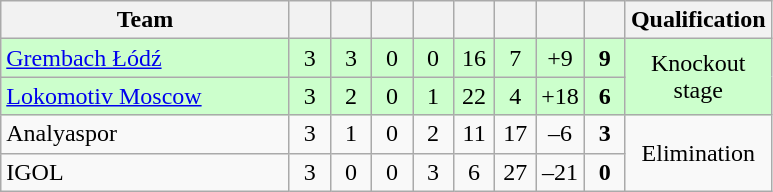<table class="wikitable" style="text-align: center;">
<tr>
<th width="185">Team</th>
<th width="20"></th>
<th width="20"></th>
<th width="20"></th>
<th width="20"></th>
<th width="20"></th>
<th width="20"></th>
<th width="20"></th>
<th width="20"></th>
<th width="20">Qualification</th>
</tr>
<tr bgcolor=#ccffcc>
<td align=left> <a href='#'>Grembach Łódź</a></td>
<td>3</td>
<td>3</td>
<td>0</td>
<td>0</td>
<td>16</td>
<td>7</td>
<td>+9</td>
<td><strong>9</strong></td>
<td rowspan=2>Knockout stage</td>
</tr>
<tr bgcolor=#ccffcc>
<td align=left> <a href='#'>Lokomotiv Moscow</a></td>
<td>3</td>
<td>2</td>
<td>0</td>
<td>1</td>
<td>22</td>
<td>4</td>
<td>+18</td>
<td><strong>6</strong></td>
</tr>
<tr>
<td align=left> Analyaspor</td>
<td>3</td>
<td>1</td>
<td>0</td>
<td>2</td>
<td>11</td>
<td>17</td>
<td>–6</td>
<td><strong>3</strong></td>
<td rowspan=2>Elimination</td>
</tr>
<tr>
<td align=left> IGOL</td>
<td>3</td>
<td>0</td>
<td>0</td>
<td>3</td>
<td>6</td>
<td>27</td>
<td>–21</td>
<td><strong>0</strong></td>
</tr>
</table>
